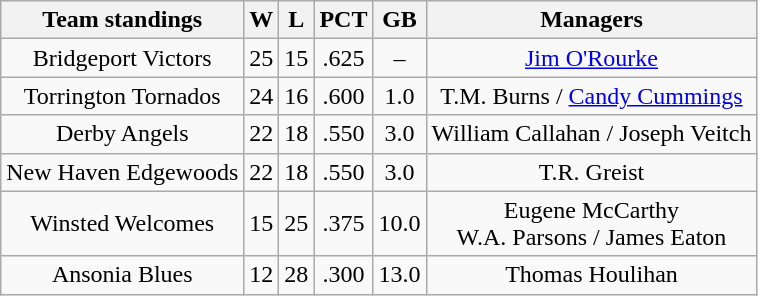<table class="wikitable">
<tr>
<th>Team standings</th>
<th>W</th>
<th>L</th>
<th>PCT</th>
<th>GB</th>
<th>Managers</th>
</tr>
<tr align=center>
<td>Bridgeport Victors</td>
<td>25</td>
<td>15</td>
<td>.625</td>
<td>–</td>
<td><a href='#'>Jim O'Rourke</a></td>
</tr>
<tr align=center>
<td>Torrington Tornados</td>
<td>24</td>
<td>16</td>
<td>.600</td>
<td>1.0</td>
<td>T.M. Burns / <a href='#'>Candy Cummings</a></td>
</tr>
<tr align=center>
<td>Derby Angels</td>
<td>22</td>
<td>18</td>
<td>.550</td>
<td>3.0</td>
<td>William Callahan / Joseph Veitch</td>
</tr>
<tr align=center>
<td>New Haven Edgewoods</td>
<td>22</td>
<td>18</td>
<td>.550</td>
<td>3.0</td>
<td>T.R. Greist</td>
</tr>
<tr align=center>
<td>Winsted Welcomes</td>
<td>15</td>
<td>25</td>
<td>.375</td>
<td>10.0</td>
<td>Eugene McCarthy<br>W.A. Parsons / James Eaton</td>
</tr>
<tr align=center>
<td>Ansonia Blues</td>
<td>12</td>
<td>28</td>
<td>.300</td>
<td>13.0</td>
<td>Thomas Houlihan</td>
</tr>
</table>
